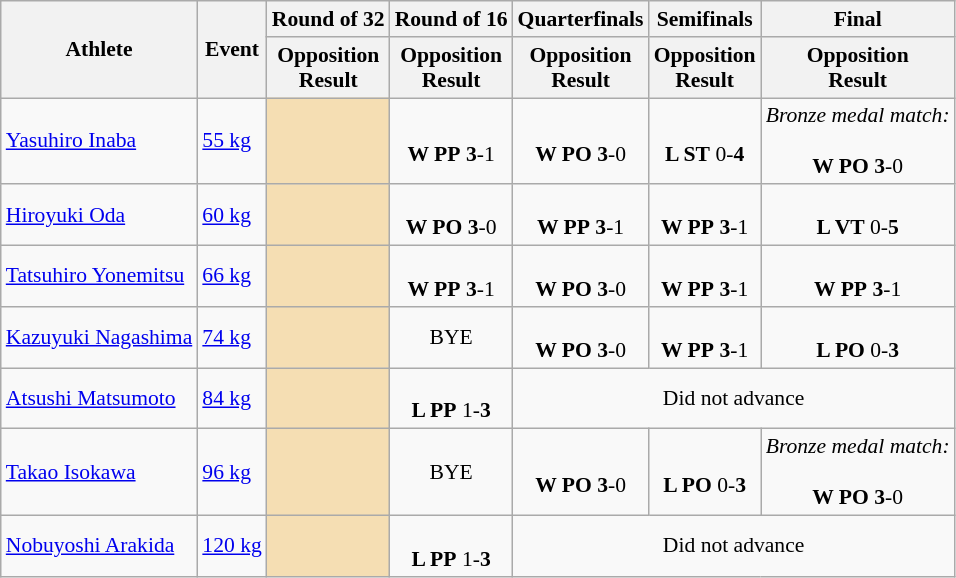<table class="wikitable" border="1" style="font-size:90%">
<tr>
<th rowspan=2>Athlete</th>
<th rowspan=2>Event</th>
<th>Round of 32</th>
<th>Round of 16</th>
<th>Quarterfinals</th>
<th>Semifinals</th>
<th>Final</th>
</tr>
<tr>
<th>Opposition<br>Result</th>
<th>Opposition<br>Result</th>
<th>Opposition<br>Result</th>
<th>Opposition<br>Result</th>
<th>Opposition<br>Result</th>
</tr>
<tr>
<td><a href='#'>Yasuhiro Inaba</a></td>
<td><a href='#'>55 kg</a></td>
<td bgcolor="wheat"></td>
<td align=center><br><strong>W PP</strong> <strong>3</strong>-1</td>
<td align=center><br><strong>W PO</strong> <strong>3</strong>-0</td>
<td align=center><br><strong>L ST</strong> 0-<strong>4</strong></td>
<td align=center><em>Bronze medal match:</em><br><br><strong>W PO</strong> <strong>3</strong>-0<br></td>
</tr>
<tr>
<td><a href='#'>Hiroyuki Oda</a></td>
<td><a href='#'>60 kg</a></td>
<td bgcolor="wheat"></td>
<td align=center><br><strong>W PO</strong> <strong>3</strong>-0</td>
<td align=center><br><strong>W PP</strong> <strong>3</strong>-1</td>
<td align=center><br><strong>W PP</strong> <strong>3</strong>-1</td>
<td align=center><br><strong>L VT</strong> 0-<strong>5</strong><br></td>
</tr>
<tr>
<td><a href='#'>Tatsuhiro Yonemitsu</a></td>
<td><a href='#'>66 kg</a></td>
<td bgcolor="wheat"></td>
<td align=center><br><strong>W PP</strong> <strong>3</strong>-1</td>
<td align=center><br><strong>W PO</strong> <strong>3</strong>-0</td>
<td align=center><br><strong>W PP</strong> <strong>3</strong>-1</td>
<td align=center><br><strong>W PP</strong> <strong>3</strong>-1<br></td>
</tr>
<tr>
<td><a href='#'>Kazuyuki Nagashima</a></td>
<td><a href='#'>74 kg</a></td>
<td bgcolor="wheat"></td>
<td align=center>BYE</td>
<td align=center><br><strong>W PO</strong> <strong>3</strong>-0</td>
<td align=center><br><strong>W PP</strong> <strong>3</strong>-1</td>
<td align=center><br><strong>L PO</strong> 0-<strong>3</strong><br></td>
</tr>
<tr>
<td><a href='#'>Atsushi Matsumoto</a></td>
<td><a href='#'>84 kg</a></td>
<td bgcolor="wheat"></td>
<td align=center><br><strong>L PP</strong> 1-<strong>3</strong></td>
<td align=center colspan="7">Did not advance</td>
</tr>
<tr>
<td><a href='#'>Takao Isokawa</a></td>
<td><a href='#'>96 kg</a></td>
<td bgcolor="wheat"></td>
<td align=center>BYE</td>
<td align=center><br><strong>W PO</strong> <strong>3</strong>-0</td>
<td align=center><br><strong>L PO</strong> 0-<strong>3</strong></td>
<td align=center><em>Bronze medal match:</em><br><br><strong>W PO</strong> <strong>3</strong>-0<br></td>
</tr>
<tr>
<td><a href='#'>Nobuyoshi Arakida</a></td>
<td><a href='#'>120 kg</a></td>
<td bgcolor="wheat"></td>
<td align=center><br><strong>L PP</strong> 1-<strong>3</strong></td>
<td align=center colspan="7">Did not advance</td>
</tr>
</table>
